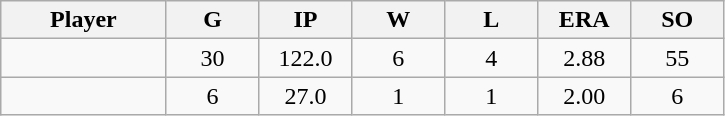<table class="wikitable sortable">
<tr>
<th bgcolor="#DDDDFF" width="16%">Player</th>
<th bgcolor="#DDDDFF" width="9%">G</th>
<th bgcolor="#DDDDFF" width="9%">IP</th>
<th bgcolor="#DDDDFF" width="9%">W</th>
<th bgcolor="#DDDDFF" width="9%">L</th>
<th bgcolor="#DDDDFF" width="9%">ERA</th>
<th bgcolor="#DDDDFF" width="9%">SO</th>
</tr>
<tr align="center">
<td></td>
<td>30</td>
<td>122.0</td>
<td>6</td>
<td>4</td>
<td>2.88</td>
<td>55</td>
</tr>
<tr align="center">
<td></td>
<td>6</td>
<td>27.0</td>
<td>1</td>
<td>1</td>
<td>2.00</td>
<td>6</td>
</tr>
</table>
